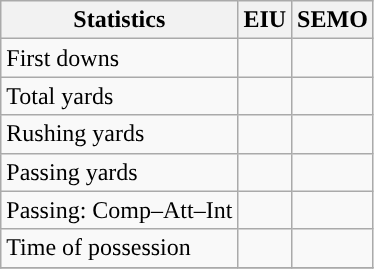<table class="wikitable" style="float: left;">
<tr>
<th>Statistics</th>
<th>EIU</th>
<th>SEMO</th>
</tr>
<tr>
<td>First downs</td>
<td></td>
<td></td>
</tr>
<tr>
<td>Total yards</td>
<td></td>
<td></td>
</tr>
<tr>
<td>Rushing yards</td>
<td></td>
<td></td>
</tr>
<tr>
<td>Passing yards</td>
<td></td>
<td></td>
</tr>
<tr>
<td>Passing: Comp–Att–Int</td>
<td></td>
<td></td>
</tr>
<tr>
<td>Time of possession</td>
<td></td>
<td></td>
</tr>
<tr>
</tr>
</table>
